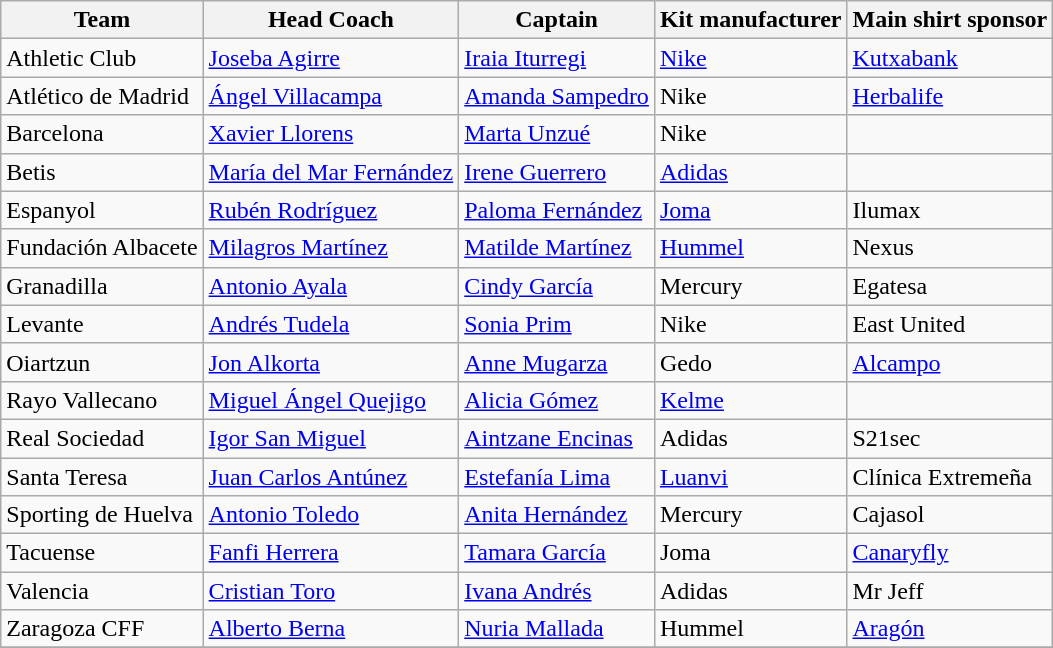<table class="wikitable sortable" style="text-align: left;">
<tr>
<th>Team</th>
<th>Head Coach</th>
<th>Captain</th>
<th>Kit manufacturer</th>
<th>Main shirt sponsor</th>
</tr>
<tr>
<td>Athletic Club</td>
<td><a href='#'>Joseba Agirre</a></td>
<td><a href='#'>Iraia Iturregi</a></td>
<td><a href='#'>Nike</a></td>
<td><a href='#'>Kutxabank</a></td>
</tr>
<tr>
<td>Atlético de Madrid</td>
<td><a href='#'>Ángel Villacampa</a></td>
<td><a href='#'>Amanda Sampedro</a></td>
<td>Nike</td>
<td><a href='#'>Herbalife</a></td>
</tr>
<tr>
<td>Barcelona</td>
<td><a href='#'>Xavier Llorens</a></td>
<td><a href='#'>Marta Unzué</a></td>
<td>Nike</td>
<td></td>
</tr>
<tr>
<td>Betis</td>
<td><a href='#'>María del Mar Fernández</a></td>
<td><a href='#'>Irene Guerrero</a></td>
<td><a href='#'>Adidas</a></td>
<td></td>
</tr>
<tr>
<td>Espanyol</td>
<td><a href='#'>Rubén Rodríguez</a></td>
<td><a href='#'>Paloma Fernández</a></td>
<td><a href='#'>Joma</a></td>
<td>Ilumax</td>
</tr>
<tr>
<td>Fundación Albacete</td>
<td><a href='#'>Milagros Martínez</a></td>
<td><a href='#'>Matilde Martínez</a></td>
<td><a href='#'>Hummel</a></td>
<td>Nexus</td>
</tr>
<tr>
<td>Granadilla</td>
<td><a href='#'>Antonio Ayala</a></td>
<td><a href='#'>Cindy García</a></td>
<td>Mercury</td>
<td>Egatesa</td>
</tr>
<tr>
<td>Levante</td>
<td><a href='#'>Andrés Tudela</a></td>
<td><a href='#'>Sonia Prim</a></td>
<td>Nike</td>
<td>East United</td>
</tr>
<tr>
<td>Oiartzun</td>
<td><a href='#'>Jon Alkorta</a></td>
<td><a href='#'>Anne Mugarza</a></td>
<td>Gedo</td>
<td><a href='#'>Alcampo</a></td>
</tr>
<tr>
<td>Rayo Vallecano</td>
<td><a href='#'>Miguel Ángel Quejigo</a></td>
<td><a href='#'>Alicia Gómez</a></td>
<td><a href='#'>Kelme</a></td>
<td></td>
</tr>
<tr>
<td>Real Sociedad</td>
<td><a href='#'>Igor San Miguel</a></td>
<td><a href='#'>Aintzane Encinas</a></td>
<td>Adidas</td>
<td>S21sec</td>
</tr>
<tr>
<td>Santa Teresa</td>
<td><a href='#'>Juan Carlos Antúnez</a></td>
<td><a href='#'>Estefanía Lima</a></td>
<td><a href='#'>Luanvi</a></td>
<td>Clínica Extremeña</td>
</tr>
<tr>
<td>Sporting de Huelva</td>
<td><a href='#'>Antonio Toledo</a></td>
<td><a href='#'>Anita Hernández</a></td>
<td>Mercury</td>
<td>Cajasol</td>
</tr>
<tr>
<td>Tacuense</td>
<td><a href='#'>Fanfi Herrera</a></td>
<td><a href='#'>Tamara García</a></td>
<td>Joma</td>
<td><a href='#'>Canaryfly</a></td>
</tr>
<tr>
<td>Valencia</td>
<td><a href='#'>Cristian Toro</a></td>
<td><a href='#'>Ivana Andrés</a></td>
<td>Adidas</td>
<td>Mr Jeff</td>
</tr>
<tr>
<td>Zaragoza CFF</td>
<td><a href='#'>Alberto Berna</a></td>
<td><a href='#'>Nuria Mallada</a></td>
<td>Hummel</td>
<td><a href='#'>Aragón</a></td>
</tr>
<tr>
</tr>
</table>
